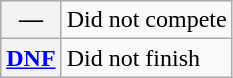<table class="wikitable">
<tr>
<th scope="row">—</th>
<td>Did not compete</td>
</tr>
<tr>
<th scope="row"><a href='#'>DNF</a></th>
<td>Did not finish</td>
</tr>
</table>
